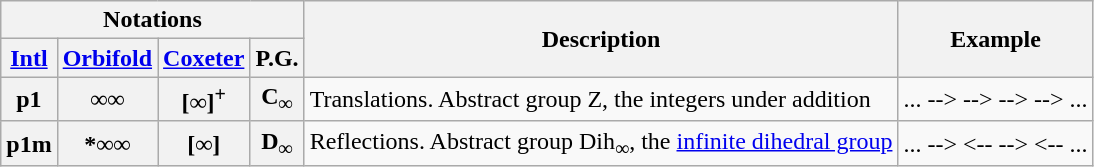<table class=wikitable>
<tr>
<th colspan=4>Notations</th>
<th rowspan=2>Description</th>
<th rowspan=2>Example</th>
</tr>
<tr>
<th><a href='#'>Intl</a></th>
<th><a href='#'>Orbifold</a></th>
<th><a href='#'>Coxeter</a></th>
<th>P.G.</th>
</tr>
<tr>
<th>p1</th>
<th>∞∞</th>
<th>[∞]<sup>+</sup></th>
<th>C<sub>∞</sub></th>
<td>Translations. Abstract group Z, the integers under addition</td>
<td>... --> --> --> --> ...</td>
</tr>
<tr>
<th>p1m</th>
<th>*∞∞</th>
<th>[∞]</th>
<th>D<sub>∞</sub></th>
<td>Reflections. Abstract group Dih<sub>∞</sub>, the <a href='#'>infinite dihedral group</a></td>
<td>... --> <-- --> <-- ...</td>
</tr>
</table>
